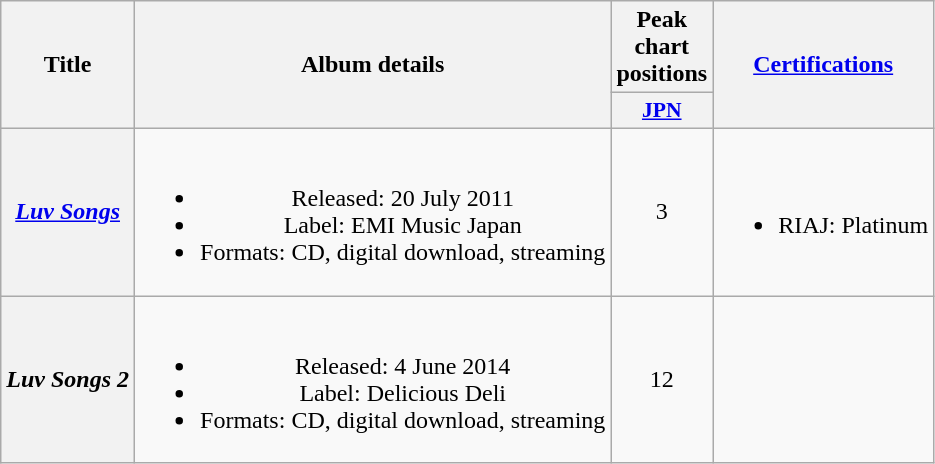<table class="wikitable plainrowheaders" border="1" style="text-align:center;">
<tr>
<th rowspan="2" scope="col">Title</th>
<th rowspan="2" scope="col">Album details</th>
<th scope="col">Peak chart positions</th>
<th rowspan="2" scope="col"><a href='#'>Certifications</a></th>
</tr>
<tr>
<th scope="col" style="width:2.85em;font-size:90%;"><a href='#'>JPN</a><br></th>
</tr>
<tr>
<th scope="row"><em><a href='#'>Luv Songs</a></em></th>
<td><br><ul><li>Released: 20 July 2011</li><li>Label: EMI Music Japan</li><li>Formats: CD, digital download, streaming</li></ul></td>
<td>3</td>
<td align="left"><br><ul><li>RIAJ: Platinum</li></ul></td>
</tr>
<tr>
<th scope="row"><em>Luv Songs 2</em></th>
<td><br><ul><li>Released: 4 June 2014</li><li>Label: Delicious Deli</li><li>Formats: CD, digital download, streaming</li></ul></td>
<td>12</td>
<td align="left"></td>
</tr>
</table>
